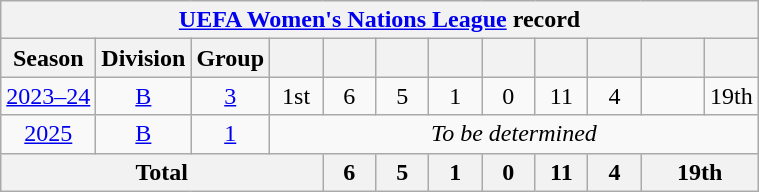<table class="wikitable" style="text-align: center;">
<tr>
<th colspan=13><a href='#'>UEFA Women's Nations League</a> record</th>
</tr>
<tr>
<th>Season</th>
<th>Division</th>
<th>Group</th>
<th width=28></th>
<th width=28></th>
<th width=28></th>
<th width=28></th>
<th width=28></th>
<th width=28></th>
<th width=28></th>
<th width=35></th>
<th width=28></th>
</tr>
<tr>
<td><a href='#'>2023–24</a></td>
<td><a href='#'>B</a></td>
<td><a href='#'>3</a></td>
<td>1st</td>
<td>6</td>
<td>5</td>
<td>1</td>
<td>0</td>
<td>11</td>
<td>4</td>
<td></td>
<td>19th</td>
</tr>
<tr>
<td><a href='#'>2025</a></td>
<td><a href='#'>B</a></td>
<td><a href='#'>1</a></td>
<td colspan="10"><em>To be determined</em></td>
</tr>
<tr>
<th colspan=4>Total</th>
<th>6</th>
<th>5</th>
<th>1</th>
<th>0</th>
<th>11</th>
<th>4</th>
<th colspan=2>19th</th>
</tr>
</table>
